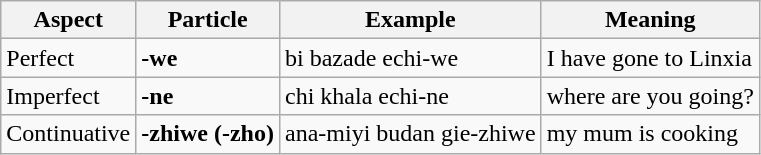<table class="wikitable">
<tr>
<th>Aspect</th>
<th>Particle</th>
<th>Example</th>
<th>Meaning</th>
</tr>
<tr>
<td>Perfect</td>
<td><strong>-we</strong></td>
<td>bi bazade echi-we</td>
<td>I have gone to Linxia</td>
</tr>
<tr>
<td>Imperfect</td>
<td><strong>-ne</strong></td>
<td>chi khala echi-ne</td>
<td>where are you going?</td>
</tr>
<tr>
<td>Continuative</td>
<td><strong>-zhiwe (-zho)</strong></td>
<td>ana-miyi budan gie-zhiwe</td>
<td>my mum is cooking</td>
</tr>
</table>
